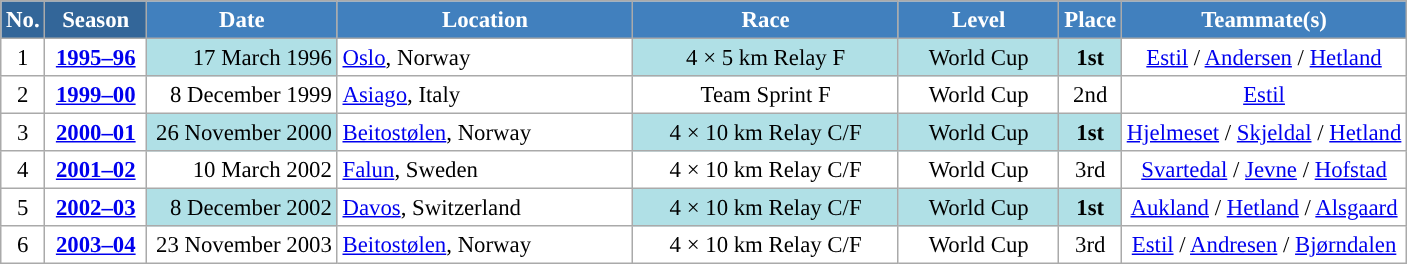<table class="wikitable sortable" style="font-size:95%; text-align:center; border:grey solid 1px; border-collapse:collapse; background:#ffffff;">
<tr style="background:#efefef;">
<th style="background-color:#369; color:white;">No.</th>
<th style="background-color:#369; color:white;">Season</th>
<th style="background-color:#4180be; color:white; width:120px;">Date</th>
<th style="background-color:#4180be; color:white; width:190px;">Location</th>
<th style="background-color:#4180be; color:white; width:170px;">Race</th>
<th style="background-color:#4180be; color:white; width:100px;">Level</th>
<th style="background-color:#4180be; color:white;">Place</th>
<th style="background-color:#4180be; color:white;">Teammate(s)</th>
</tr>
<tr>
<td align=center>1</td>
<td rowspan=1 align=center><strong><a href='#'>1995–96</a></strong></td>
<td bgcolor="#BOEOE6" align=right>17 March 1996</td>
<td align=left> <a href='#'>Oslo</a>, Norway</td>
<td bgcolor="#BOEOE6">4 × 5 km Relay F</td>
<td bgcolor="#BOEOE6">World Cup</td>
<td bgcolor="#BOEOE6"><strong>1st</strong></td>
<td><a href='#'>Estil</a> / <a href='#'>Andersen</a> / <a href='#'>Hetland</a></td>
</tr>
<tr>
<td align=center>2</td>
<td rowspan=1 align=center><strong> <a href='#'>1999–00</a> </strong></td>
<td align=right>8 December 1999</td>
<td align=left> <a href='#'>Asiago</a>, Italy</td>
<td>Team Sprint F</td>
<td>World Cup</td>
<td>2nd</td>
<td><a href='#'>Estil</a></td>
</tr>
<tr>
<td align=center>3</td>
<td rowspan=1 align=center><strong><a href='#'>2000–01</a></strong></td>
<td bgcolor="#BOEOE6" align=right>26 November 2000</td>
<td align=left> <a href='#'>Beitostølen</a>, Norway</td>
<td bgcolor="#BOEOE6">4 × 10 km Relay C/F</td>
<td bgcolor="#BOEOE6">World Cup</td>
<td bgcolor="#BOEOE6"><strong>1st</strong></td>
<td><a href='#'>Hjelmeset</a> / <a href='#'>Skjeldal</a> / <a href='#'>Hetland</a></td>
</tr>
<tr>
<td align=center>4</td>
<td rowspan=1 align=center><strong> <a href='#'>2001–02</a> </strong></td>
<td align=right>10 March 2002</td>
<td align=left> <a href='#'>Falun</a>, Sweden</td>
<td>4 × 10 km Relay C/F</td>
<td>World Cup</td>
<td>3rd</td>
<td><a href='#'>Svartedal</a> / <a href='#'>Jevne</a> / <a href='#'>Hofstad</a></td>
</tr>
<tr>
<td align=center>5</td>
<td rowspan=1 align=center><strong><a href='#'>2002–03</a></strong></td>
<td bgcolor="#BOEOE6" align=right>8 December 2002</td>
<td align=left> <a href='#'>Davos</a>, Switzerland</td>
<td bgcolor="#BOEOE6">4 × 10 km Relay C/F</td>
<td bgcolor="#BOEOE6">World Cup</td>
<td bgcolor="#BOEOE6"><strong>1st</strong></td>
<td><a href='#'>Aukland</a> / <a href='#'>Hetland</a> / <a href='#'>Alsgaard</a></td>
</tr>
<tr>
<td align=center>6</td>
<td rowspan=1 align=center><strong> <a href='#'>2003–04</a> </strong></td>
<td align=right>23 November 2003</td>
<td align=left> <a href='#'>Beitostølen</a>, Norway</td>
<td>4 × 10 km Relay C/F</td>
<td>World Cup</td>
<td>3rd</td>
<td><a href='#'>Estil</a> / <a href='#'>Andresen</a> / <a href='#'>Bjørndalen</a></td>
</tr>
</table>
